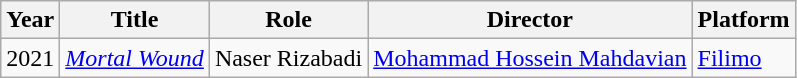<table class="wikitable sortable">
<tr>
<th>Year</th>
<th>Title</th>
<th>Role</th>
<th>Director</th>
<th>Platform</th>
</tr>
<tr>
<td>2021</td>
<td><a href='#'><em>Mortal Wound</em></a></td>
<td>Naser Rizabadi</td>
<td><a href='#'>Mohammad Hossein Mahdavian</a></td>
<td><a href='#'>Filimo</a></td>
</tr>
</table>
